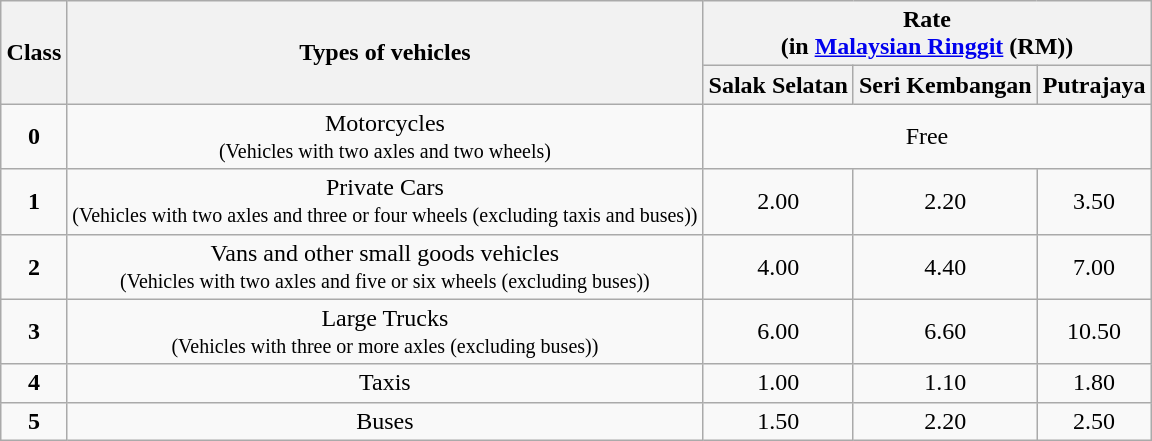<table class=wikitable style="margin:0 auto;text-align:center">
<tr>
<th rowspan=2>Class</th>
<th rowspan=2>Types of vehicles</th>
<th colspan=3>Rate<br>(in <a href='#'>Malaysian Ringgit</a> (RM))</th>
</tr>
<tr>
<th>Salak Selatan</th>
<th>Seri Kembangan</th>
<th>Putrajaya</th>
</tr>
<tr>
<td><strong>0</strong></td>
<td>Motorcycles<br><small>(Vehicles with two axles and two wheels)</small></td>
<td colspan=3>Free</td>
</tr>
<tr>
<td><strong>1</strong></td>
<td>Private Cars<br><small>(Vehicles with two axles and three or four wheels (excluding taxis and buses))</small></td>
<td>2.00</td>
<td>2.20</td>
<td>3.50</td>
</tr>
<tr>
<td><strong>2</strong></td>
<td>Vans and other small goods vehicles<br><small>(Vehicles with two axles and five or six wheels (excluding buses))</small></td>
<td>4.00</td>
<td>4.40</td>
<td>7.00</td>
</tr>
<tr>
<td><strong>3</strong></td>
<td>Large Trucks<br><small>(Vehicles with three or more axles (excluding buses))</small></td>
<td>6.00</td>
<td>6.60</td>
<td>10.50</td>
</tr>
<tr>
<td><strong>4</strong></td>
<td>Taxis</td>
<td>1.00</td>
<td>1.10</td>
<td>1.80</td>
</tr>
<tr>
<td><strong>5</strong></td>
<td>Buses</td>
<td>1.50</td>
<td>2.20</td>
<td>2.50</td>
</tr>
</table>
